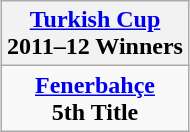<table class="wikitable" style="text-align: center; margin: 0 auto;">
<tr>
<th><a href='#'>Turkish Cup</a><br>2011–12 Winners</th>
</tr>
<tr>
<td><strong><a href='#'>Fenerbahçe</a></strong><br><strong>5th Title</strong></td>
</tr>
</table>
